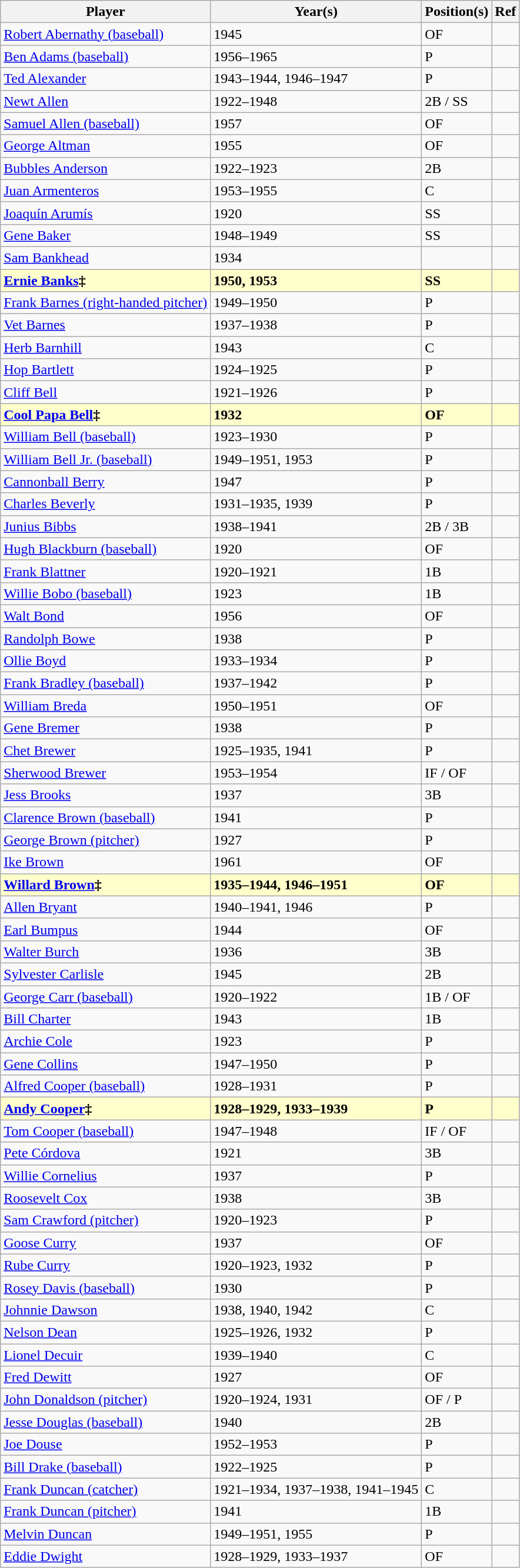<table class="wikitable">
<tr>
<th>Player</th>
<th>Year(s)</th>
<th>Position(s)</th>
<th>Ref</th>
</tr>
<tr>
<td><a href='#'>Robert Abernathy (baseball)</a></td>
<td>1945</td>
<td>OF</td>
<td></td>
</tr>
<tr>
<td><a href='#'>Ben Adams (baseball)</a></td>
<td>1956–1965</td>
<td>P</td>
<td></td>
</tr>
<tr>
<td><a href='#'>Ted Alexander</a></td>
<td>1943–1944, 1946–1947</td>
<td>P</td>
<td></td>
</tr>
<tr>
<td><a href='#'>Newt Allen</a></td>
<td>1922–1948</td>
<td>2B / SS</td>
<td></td>
</tr>
<tr>
<td><a href='#'>Samuel Allen (baseball)</a></td>
<td>1957</td>
<td>OF</td>
<td></td>
</tr>
<tr>
<td><a href='#'>George Altman</a></td>
<td>1955</td>
<td>OF</td>
<td></td>
</tr>
<tr>
<td><a href='#'>Bubbles Anderson</a></td>
<td>1922–1923</td>
<td>2B</td>
<td></td>
</tr>
<tr>
<td><a href='#'>Juan Armenteros</a></td>
<td>1953–1955</td>
<td>C</td>
<td></td>
</tr>
<tr>
<td><a href='#'>Joaquín Arumís</a></td>
<td>1920</td>
<td>SS</td>
<td></td>
</tr>
<tr>
<td><a href='#'>Gene Baker</a></td>
<td>1948–1949</td>
<td>SS</td>
<td></td>
</tr>
<tr>
<td><a href='#'>Sam Bankhead</a></td>
<td>1934</td>
<td></td>
<td></td>
</tr>
<tr style="background:#FFFFCC;">
<td><strong><a href='#'>Ernie Banks</a>‡</strong></td>
<td><strong>1950, 1953</strong></td>
<td><strong>SS</strong></td>
<td><strong></strong></td>
</tr>
<tr>
<td><a href='#'>Frank Barnes (right-handed pitcher)</a></td>
<td>1949–1950</td>
<td>P</td>
<td></td>
</tr>
<tr>
<td><a href='#'>Vet Barnes</a></td>
<td>1937–1938</td>
<td>P</td>
<td></td>
</tr>
<tr>
<td><a href='#'>Herb Barnhill</a></td>
<td>1943</td>
<td>C</td>
<td></td>
</tr>
<tr>
<td><a href='#'>Hop Bartlett</a></td>
<td>1924–1925</td>
<td>P</td>
<td></td>
</tr>
<tr>
<td><a href='#'>Cliff Bell</a></td>
<td>1921–1926</td>
<td>P</td>
<td></td>
</tr>
<tr style="background:#FFFFCC;">
<td><strong><a href='#'>Cool Papa Bell</a>‡</strong></td>
<td><strong>1932</strong></td>
<td><strong>OF</strong></td>
<td><strong></strong></td>
</tr>
<tr>
<td><a href='#'>William Bell (baseball)</a></td>
<td>1923–1930</td>
<td>P</td>
<td></td>
</tr>
<tr>
<td><a href='#'>William Bell Jr. (baseball)</a></td>
<td>1949–1951, 1953</td>
<td>P</td>
<td></td>
</tr>
<tr>
<td><a href='#'>Cannonball Berry</a></td>
<td>1947</td>
<td>P</td>
<td></td>
</tr>
<tr>
<td><a href='#'>Charles Beverly</a></td>
<td>1931–1935, 1939</td>
<td>P</td>
<td></td>
</tr>
<tr>
<td><a href='#'>Junius Bibbs</a></td>
<td>1938–1941</td>
<td>2B / 3B</td>
<td></td>
</tr>
<tr>
<td><a href='#'>Hugh Blackburn (baseball)</a></td>
<td>1920</td>
<td>OF</td>
<td></td>
</tr>
<tr>
<td><a href='#'>Frank Blattner</a></td>
<td>1920–1921</td>
<td>1B</td>
<td></td>
</tr>
<tr>
<td><a href='#'>Willie Bobo (baseball)</a></td>
<td>1923</td>
<td>1B</td>
<td></td>
</tr>
<tr>
<td><a href='#'>Walt Bond</a></td>
<td>1956</td>
<td>OF</td>
<td></td>
</tr>
<tr>
<td><a href='#'>Randolph Bowe</a></td>
<td>1938</td>
<td>P</td>
<td></td>
</tr>
<tr>
<td><a href='#'>Ollie Boyd</a></td>
<td>1933–1934</td>
<td>P</td>
<td></td>
</tr>
<tr>
<td><a href='#'>Frank Bradley (baseball)</a></td>
<td>1937–1942</td>
<td>P</td>
<td></td>
</tr>
<tr>
<td><a href='#'>William Breda</a></td>
<td>1950–1951</td>
<td>OF</td>
<td></td>
</tr>
<tr>
<td><a href='#'>Gene Bremer</a></td>
<td>1938</td>
<td>P</td>
<td></td>
</tr>
<tr>
<td><a href='#'>Chet Brewer</a></td>
<td>1925–1935, 1941</td>
<td>P</td>
<td></td>
</tr>
<tr>
<td><a href='#'>Sherwood Brewer</a></td>
<td>1953–1954</td>
<td>IF / OF</td>
<td></td>
</tr>
<tr>
<td><a href='#'>Jess Brooks</a></td>
<td>1937</td>
<td>3B</td>
<td></td>
</tr>
<tr>
<td><a href='#'>Clarence Brown (baseball)</a></td>
<td>1941</td>
<td>P</td>
<td></td>
</tr>
<tr>
<td><a href='#'>George Brown (pitcher)</a></td>
<td>1927</td>
<td>P</td>
<td></td>
</tr>
<tr>
<td><a href='#'>Ike Brown</a></td>
<td>1961</td>
<td>OF</td>
<td></td>
</tr>
<tr style="background:#FFFFCC;">
<td><strong><a href='#'>Willard Brown</a>‡</strong></td>
<td><strong>1935–1944, 1946–1951</strong></td>
<td><strong>OF</strong></td>
<td><strong></strong></td>
</tr>
<tr>
<td><a href='#'>Allen Bryant</a></td>
<td>1940–1941, 1946</td>
<td>P</td>
<td></td>
</tr>
<tr>
<td><a href='#'>Earl Bumpus</a></td>
<td>1944</td>
<td>OF</td>
<td></td>
</tr>
<tr>
<td><a href='#'>Walter Burch</a></td>
<td>1936</td>
<td>3B</td>
<td></td>
</tr>
<tr>
<td><a href='#'>Sylvester Carlisle</a></td>
<td>1945</td>
<td>2B</td>
<td></td>
</tr>
<tr>
<td><a href='#'>George Carr (baseball)</a></td>
<td>1920–1922</td>
<td>1B / OF</td>
<td></td>
</tr>
<tr>
<td><a href='#'>Bill Charter</a></td>
<td>1943</td>
<td>1B</td>
<td></td>
</tr>
<tr>
<td><a href='#'>Archie Cole</a></td>
<td>1923</td>
<td>P</td>
<td></td>
</tr>
<tr>
<td><a href='#'>Gene Collins</a></td>
<td>1947–1950</td>
<td>P</td>
<td></td>
</tr>
<tr>
<td><a href='#'>Alfred Cooper (baseball)</a></td>
<td>1928–1931</td>
<td>P</td>
<td></td>
</tr>
<tr style="background:#FFFFCC;">
<td><strong><a href='#'>Andy Cooper</a>‡</strong></td>
<td><strong>1928–1929, 1933–1939</strong></td>
<td><strong>P</strong></td>
<td><strong></strong></td>
</tr>
<tr>
<td><a href='#'>Tom Cooper (baseball)</a></td>
<td>1947–1948</td>
<td>IF / OF</td>
<td></td>
</tr>
<tr>
<td><a href='#'>Pete Córdova</a></td>
<td>1921</td>
<td>3B</td>
<td></td>
</tr>
<tr>
<td><a href='#'>Willie Cornelius</a></td>
<td>1937</td>
<td>P</td>
<td></td>
</tr>
<tr>
<td><a href='#'>Roosevelt Cox</a></td>
<td>1938</td>
<td>3B</td>
<td></td>
</tr>
<tr>
<td><a href='#'>Sam Crawford (pitcher)</a></td>
<td>1920–1923</td>
<td>P</td>
<td></td>
</tr>
<tr>
<td><a href='#'>Goose Curry</a></td>
<td>1937</td>
<td>OF</td>
<td></td>
</tr>
<tr>
<td><a href='#'>Rube Curry</a></td>
<td>1920–1923, 1932</td>
<td>P</td>
<td></td>
</tr>
<tr>
<td><a href='#'>Rosey Davis (baseball)</a></td>
<td>1930</td>
<td>P</td>
<td></td>
</tr>
<tr>
<td><a href='#'>Johnnie Dawson</a></td>
<td>1938, 1940, 1942</td>
<td>C</td>
<td></td>
</tr>
<tr>
<td><a href='#'>Nelson Dean</a></td>
<td>1925–1926, 1932</td>
<td>P</td>
<td></td>
</tr>
<tr>
<td><a href='#'>Lionel Decuir</a></td>
<td>1939–1940</td>
<td>C</td>
<td></td>
</tr>
<tr>
<td><a href='#'>Fred Dewitt</a></td>
<td>1927</td>
<td>OF</td>
<td></td>
</tr>
<tr>
<td><a href='#'>John Donaldson (pitcher)</a></td>
<td>1920–1924, 1931</td>
<td>OF / P</td>
<td></td>
</tr>
<tr>
<td><a href='#'>Jesse Douglas (baseball)</a></td>
<td>1940</td>
<td>2B</td>
<td></td>
</tr>
<tr>
<td><a href='#'>Joe Douse</a></td>
<td>1952–1953</td>
<td>P</td>
<td></td>
</tr>
<tr>
<td><a href='#'>Bill Drake (baseball)</a></td>
<td>1922–1925</td>
<td>P</td>
<td></td>
</tr>
<tr>
<td><a href='#'>Frank Duncan (catcher)</a></td>
<td>1921–1934, 1937–1938, 1941–1945</td>
<td>C</td>
<td></td>
</tr>
<tr>
<td><a href='#'>Frank Duncan (pitcher)</a></td>
<td>1941</td>
<td>1B</td>
<td></td>
</tr>
<tr>
<td><a href='#'>Melvin Duncan</a></td>
<td>1949–1951, 1955</td>
<td>P</td>
<td></td>
</tr>
<tr>
<td><a href='#'>Eddie Dwight</a></td>
<td>1928–1929, 1933–1937</td>
<td>OF</td>
<td></td>
</tr>
</table>
